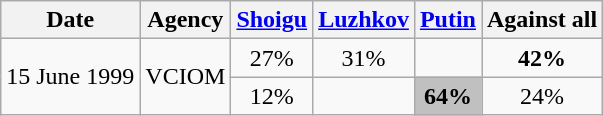<table class=wikitable style=text-align:center>
<tr>
<th>Date</th>
<th>Agency</th>
<th><a href='#'>Shoigu</a></th>
<th><a href='#'>Luzhkov</a></th>
<th><a href='#'>Putin</a></th>
<th>Against all</th>
</tr>
<tr>
<td rowspan=2>15 June 1999</td>
<td rowspan=2>VCIOM</td>
<td>27%</td>
<td>31%</td>
<td></td>
<td><strong>42%</strong></td>
</tr>
<tr>
<td>12%</td>
<td></td>
<td style="background:#C0C0C0"><strong>64%</strong></td>
<td>24%</td>
</tr>
</table>
